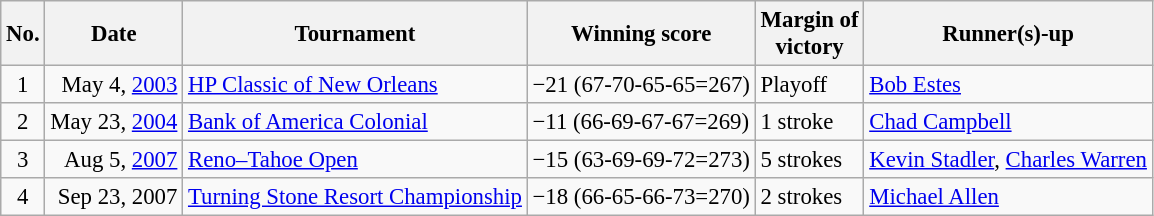<table class="wikitable" style="font-size:95%;">
<tr>
<th>No.</th>
<th>Date</th>
<th>Tournament</th>
<th>Winning score</th>
<th>Margin of<br>victory</th>
<th>Runner(s)-up</th>
</tr>
<tr>
<td align=center>1</td>
<td align=right>May 4, <a href='#'>2003</a></td>
<td><a href='#'>HP Classic of New Orleans</a></td>
<td>−21 (67-70-65-65=267)</td>
<td>Playoff</td>
<td> <a href='#'>Bob Estes</a></td>
</tr>
<tr>
<td align=center>2</td>
<td align=right>May 23, <a href='#'>2004</a></td>
<td><a href='#'>Bank of America Colonial</a></td>
<td>−11 (66-69-67-67=269)</td>
<td>1 stroke</td>
<td> <a href='#'>Chad Campbell</a></td>
</tr>
<tr>
<td align=center>3</td>
<td align=right>Aug 5, <a href='#'>2007</a></td>
<td><a href='#'>Reno–Tahoe Open</a></td>
<td>−15 (63-69-69-72=273)</td>
<td>5 strokes</td>
<td> <a href='#'>Kevin Stadler</a>,  <a href='#'>Charles Warren</a></td>
</tr>
<tr>
<td align=center>4</td>
<td align=right>Sep 23, 2007</td>
<td><a href='#'>Turning Stone Resort Championship</a></td>
<td>−18 (66-65-66-73=270)</td>
<td>2 strokes</td>
<td> <a href='#'>Michael Allen</a></td>
</tr>
</table>
